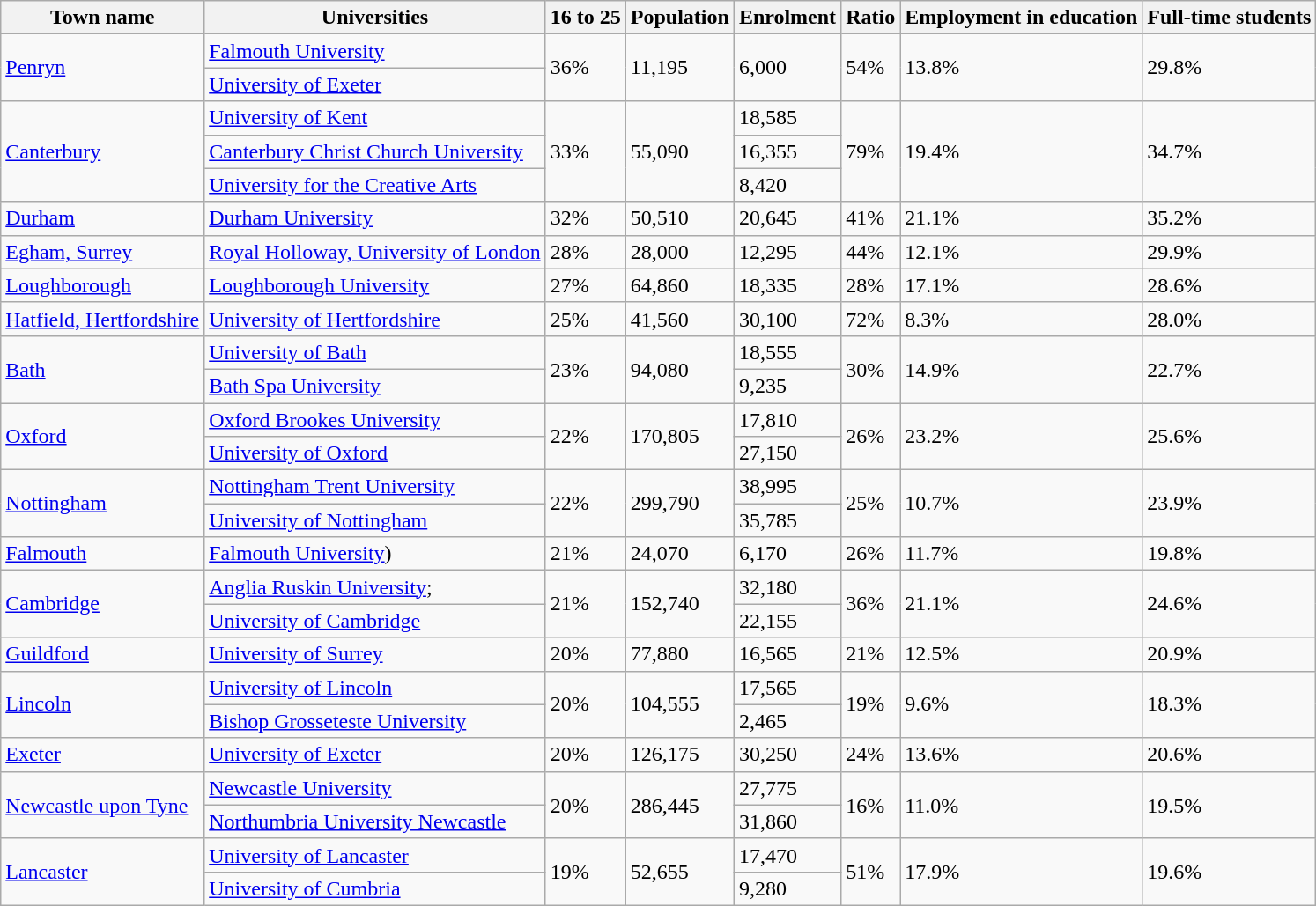<table class="wikitable sortable">
<tr>
<th>Town name</th>
<th>Universities</th>
<th>16 to 25</th>
<th>Population</th>
<th>Enrolment</th>
<th>Ratio</th>
<th>Employment in education</th>
<th>Full-time students</th>
</tr>
<tr>
<td rowspan=2><a href='#'>Penryn</a></td>
<td><a href='#'>Falmouth University</a></td>
<td rowspan=2>36%</td>
<td rowspan=2>11,195</td>
<td rowspan=2>6,000</td>
<td rowspan=2>54%</td>
<td rowspan=2>13.8%</td>
<td rowspan=2>29.8%</td>
</tr>
<tr>
<td><a href='#'>University of Exeter</a></td>
</tr>
<tr>
<td rowspan=3><a href='#'>Canterbury</a></td>
<td><a href='#'>University of Kent</a></td>
<td rowspan=3>33%</td>
<td rowspan=3>55,090</td>
<td>18,585</td>
<td rowspan=3>79%</td>
<td rowspan=3>19.4%</td>
<td rowspan=3>34.7%</td>
</tr>
<tr>
<td><a href='#'>Canterbury Christ Church University</a></td>
<td>16,355</td>
</tr>
<tr>
<td><a href='#'>University for the Creative Arts</a></td>
<td>8,420</td>
</tr>
<tr>
<td><a href='#'>Durham</a></td>
<td><a href='#'>Durham University</a></td>
<td>32%</td>
<td>50,510</td>
<td>20,645</td>
<td>41%</td>
<td>21.1%</td>
<td>35.2%</td>
</tr>
<tr>
<td><a href='#'>Egham, Surrey</a></td>
<td><a href='#'>Royal Holloway, University of London</a></td>
<td>28%</td>
<td>28,000</td>
<td>12,295</td>
<td>44%</td>
<td>12.1%</td>
<td>29.9%</td>
</tr>
<tr>
<td><a href='#'>Loughborough</a></td>
<td><a href='#'>Loughborough University</a></td>
<td>27%</td>
<td>64,860</td>
<td>18,335</td>
<td>28%</td>
<td>17.1%</td>
<td>28.6%</td>
</tr>
<tr>
<td><a href='#'>Hatfield, Hertfordshire</a></td>
<td><a href='#'>University of Hertfordshire</a></td>
<td>25%</td>
<td>41,560</td>
<td>30,100</td>
<td>72%</td>
<td>8.3%</td>
<td>28.0%</td>
</tr>
<tr>
<td rowspan=2><a href='#'>Bath</a></td>
<td><a href='#'>University of Bath</a></td>
<td rowspan=2>23%</td>
<td rowspan=2>94,080</td>
<td>18,555</td>
<td rowspan=2>30%</td>
<td rowspan=2>14.9%</td>
<td rowspan=2>22.7%</td>
</tr>
<tr>
<td><a href='#'>Bath Spa University</a></td>
<td>9,235</td>
</tr>
<tr>
<td rowspan=2><a href='#'>Oxford</a></td>
<td><a href='#'>Oxford Brookes University</a></td>
<td rowspan=2>22%</td>
<td rowspan=2>170,805</td>
<td>17,810</td>
<td rowspan=2>26%</td>
<td rowspan=2>23.2%</td>
<td rowspan=2>25.6%</td>
</tr>
<tr>
<td><a href='#'>University of Oxford</a></td>
<td>27,150</td>
</tr>
<tr>
<td rowspan=2><a href='#'>Nottingham</a></td>
<td><a href='#'>Nottingham Trent University</a></td>
<td rowspan=2>22%</td>
<td rowspan=2>299,790</td>
<td>38,995</td>
<td rowspan=2>25%</td>
<td rowspan=2>10.7%</td>
<td rowspan=2>23.9%</td>
</tr>
<tr>
<td><a href='#'>University of Nottingham</a></td>
<td>35,785</td>
</tr>
<tr>
<td><a href='#'>Falmouth</a></td>
<td><a href='#'>Falmouth University</a>)</td>
<td>21%</td>
<td>24,070</td>
<td>6,170</td>
<td>26%</td>
<td>11.7%</td>
<td>19.8%</td>
</tr>
<tr>
<td rowspan=2><a href='#'>Cambridge</a></td>
<td><a href='#'>Anglia Ruskin University</a>;</td>
<td rowspan=2>21%</td>
<td rowspan=2>152,740</td>
<td>32,180</td>
<td rowspan=2>36%</td>
<td rowspan=2>21.1%</td>
<td rowspan=2>24.6%</td>
</tr>
<tr>
<td><a href='#'>University of Cambridge</a></td>
<td>22,155</td>
</tr>
<tr>
<td><a href='#'>Guildford</a></td>
<td><a href='#'>University of Surrey</a></td>
<td>20%</td>
<td>77,880</td>
<td>16,565</td>
<td>21%</td>
<td>12.5%</td>
<td>20.9%</td>
</tr>
<tr>
<td rowspan=2><a href='#'>Lincoln</a></td>
<td><a href='#'>University of Lincoln</a></td>
<td rowspan=2>20%</td>
<td rowspan=2>104,555</td>
<td>17,565</td>
<td rowspan=2>19%</td>
<td rowspan=2>9.6%</td>
<td rowspan=2>18.3%</td>
</tr>
<tr>
<td><a href='#'>Bishop Grosseteste University</a></td>
<td>2,465</td>
</tr>
<tr>
<td><a href='#'>Exeter</a></td>
<td><a href='#'>University of Exeter</a></td>
<td>20%</td>
<td>126,175</td>
<td>30,250</td>
<td>24%</td>
<td>13.6%</td>
<td>20.6%</td>
</tr>
<tr>
<td rowspan=2><a href='#'>Newcastle upon Tyne</a></td>
<td><a href='#'>Newcastle University</a></td>
<td rowspan=2>20%</td>
<td rowspan=2>286,445</td>
<td>27,775</td>
<td rowspan=2>16%</td>
<td rowspan=2>11.0%</td>
<td rowspan=2>19.5%</td>
</tr>
<tr>
<td><a href='#'>Northumbria University Newcastle</a></td>
<td>31,860</td>
</tr>
<tr>
<td rowspan=2><a href='#'>Lancaster</a></td>
<td><a href='#'>University of Lancaster</a></td>
<td rowspan=2>19%</td>
<td rowspan=2>52,655</td>
<td>17,470</td>
<td rowspan=2>51%</td>
<td rowspan=2>17.9%</td>
<td rowspan=2>19.6%</td>
</tr>
<tr>
<td><a href='#'>University of Cumbria</a></td>
<td>9,280</td>
</tr>
</table>
